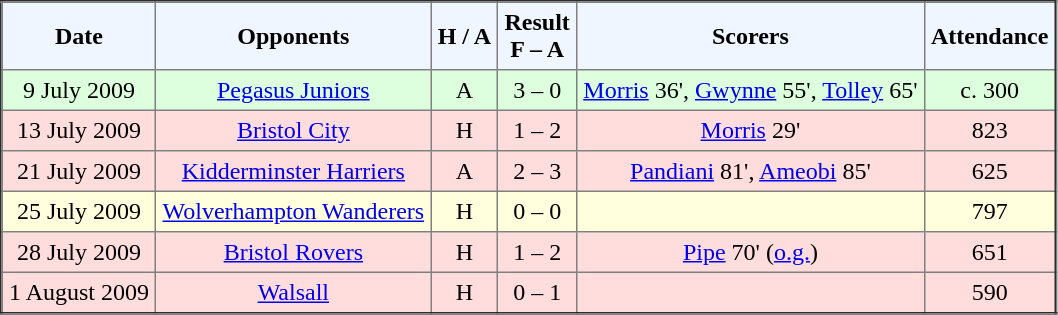<table border="2" cellpadding="4" style="border-collapse:collapse; text-align:center;">
<tr bgcolor="#f0f6ff">
<th><strong>Date</strong></th>
<th><strong>Opponents</strong></th>
<th><strong>H / A</strong></th>
<th><strong>Result<br>F – A</strong></th>
<th><strong>Scorers</strong></th>
<th><strong>Attendance</strong></th>
</tr>
<tr bgcolor="#ddffdd">
<td>9 July 2009</td>
<td><a href='#'>Pegasus Juniors</a></td>
<td>A</td>
<td>3 – 0</td>
<td><a href='#'>Morris</a> 36', <a href='#'>Gwynne</a> 55', <a href='#'>Tolley</a> 65'</td>
<td>c. 300</td>
</tr>
<tr bgcolor="#ffdddd">
<td>13 July 2009</td>
<td><a href='#'>Bristol City</a></td>
<td>H</td>
<td>1 – 2</td>
<td><a href='#'>Morris</a> 29'</td>
<td>823</td>
</tr>
<tr bgcolor="#ffdddd">
<td>21 July 2009</td>
<td><a href='#'>Kidderminster Harriers</a></td>
<td>A</td>
<td>2 – 3</td>
<td><a href='#'>Pandiani</a> 81', <a href='#'>Ameobi</a> 85'</td>
<td>625</td>
</tr>
<tr bgcolor="#ffffdd">
<td>25 July 2009</td>
<td><a href='#'>Wolverhampton Wanderers</a></td>
<td>H</td>
<td>0 – 0</td>
<td></td>
<td>797</td>
</tr>
<tr bgcolor="#ffdddd">
<td>28 July 2009</td>
<td><a href='#'>Bristol Rovers</a></td>
<td>H</td>
<td>1 – 2</td>
<td><a href='#'>Pipe</a> 70' (<a href='#'>o.g.</a>)</td>
<td>651</td>
</tr>
<tr bgcolor="#ffdddd">
<td>1 August 2009</td>
<td><a href='#'>Walsall</a></td>
<td>H</td>
<td>0 – 1</td>
<td></td>
<td>590</td>
</tr>
</table>
